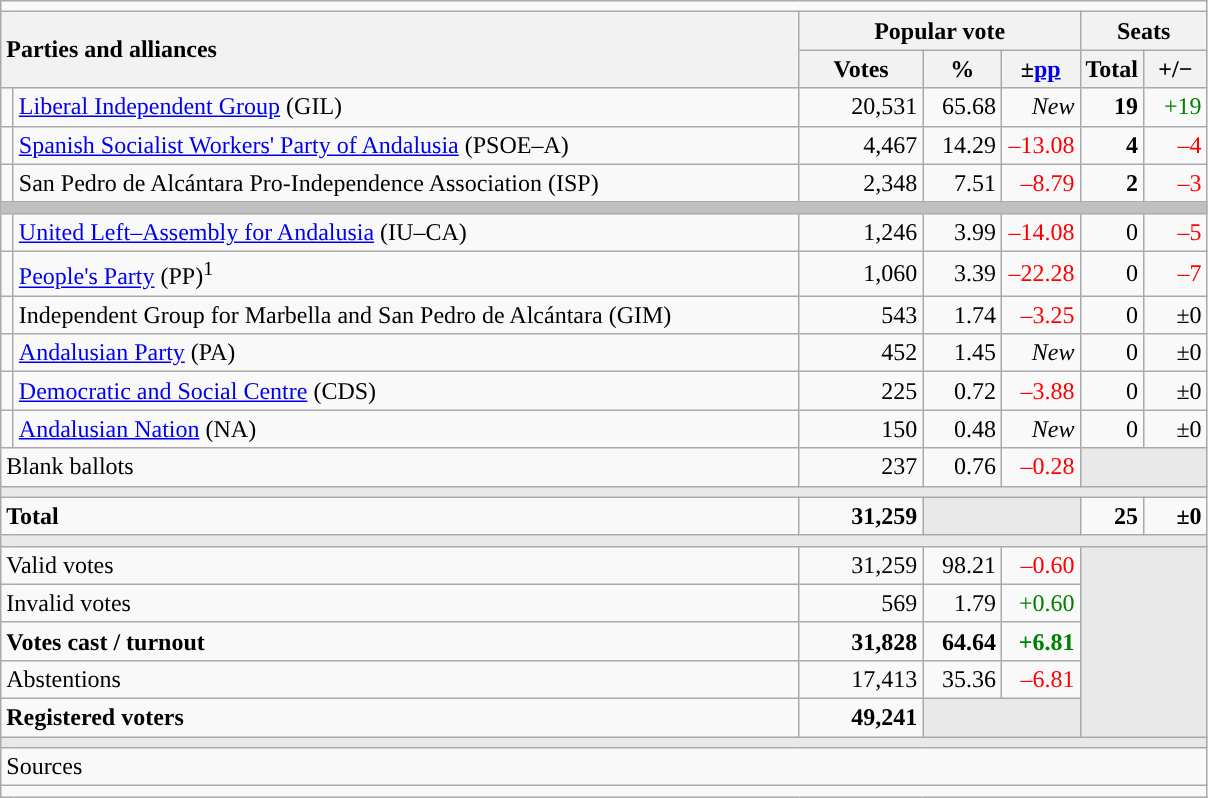<table class="wikitable" style="text-align:right;">
<tr>
<td colspan="7"></td>
</tr>
<tr>
<th style="text-align:left;" rowspan="2" colspan="2" width="525">Parties and alliances</th>
<th colspan="3">Popular vote</th>
<th colspan="2">Seats</th>
</tr>
<tr>
<th width="75">Votes</th>
<th width="45">%</th>
<th width="45">±<a href='#'>pp</a></th>
<th width="35">Total</th>
<th width="35">+/−</th>
</tr>
<tr>
<td width="1" style="color:inherit;background:"></td>
<td align="left"><a href='#'>Liberal Independent Group</a> (GIL)</td>
<td>20,531</td>
<td>65.68</td>
<td><em>New</em></td>
<td><strong>19</strong></td>
<td style="color:green;">+19</td>
</tr>
<tr>
<td style="color:inherit;background:"></td>
<td align="left"><a href='#'>Spanish Socialist Workers' Party of Andalusia</a> (PSOE–A)</td>
<td>4,467</td>
<td>14.29</td>
<td style="color:red;">–13.08</td>
<td><strong>4</strong></td>
<td style="color:red;">–4</td>
</tr>
<tr>
<td style="color:inherit;background:"></td>
<td align="left">San Pedro de Alcántara Pro-Independence Association (ISP)</td>
<td>2,348</td>
<td>7.51</td>
<td style="color:red;">–8.79</td>
<td><strong>2</strong></td>
<td style="color:red;">–3</td>
</tr>
<tr>
<td colspan="7" bgcolor="#C0C0C0"></td>
</tr>
<tr>
<td style="color:inherit;background:"></td>
<td align="left"><a href='#'>United Left–Assembly for Andalusia</a> (IU–CA)</td>
<td>1,246</td>
<td>3.99</td>
<td style="color:red;">–14.08</td>
<td>0</td>
<td style="color:red;">–5</td>
</tr>
<tr>
<td style="color:inherit;background:"></td>
<td align="left"><a href='#'>People's Party</a> (PP)<sup>1</sup></td>
<td>1,060</td>
<td>3.39</td>
<td style="color:red;">–22.28</td>
<td>0</td>
<td style="color:red;">–7</td>
</tr>
<tr>
<td style="color:inherit;background:"></td>
<td align="left">Independent Group for Marbella and San Pedro de Alcántara (GIM)</td>
<td>543</td>
<td>1.74</td>
<td style="color:red;">–3.25</td>
<td>0</td>
<td>±0</td>
</tr>
<tr>
<td style="color:inherit;background:"></td>
<td align="left"><a href='#'>Andalusian Party</a> (PA)</td>
<td>452</td>
<td>1.45</td>
<td><em>New</em></td>
<td>0</td>
<td>±0</td>
</tr>
<tr>
<td style="color:inherit;background:"></td>
<td align="left"><a href='#'>Democratic and Social Centre</a> (CDS)</td>
<td>225</td>
<td>0.72</td>
<td style="color:red;">–3.88</td>
<td>0</td>
<td>±0</td>
</tr>
<tr>
<td style="color:inherit;background:"></td>
<td align="left"><a href='#'>Andalusian Nation</a> (NA)</td>
<td>150</td>
<td>0.48</td>
<td><em>New</em></td>
<td>0</td>
<td>±0</td>
</tr>
<tr>
<td align="left" colspan="2">Blank ballots</td>
<td>237</td>
<td>0.76</td>
<td style="color:red;">–0.28</td>
<td bgcolor="#E9E9E9" colspan="2"></td>
</tr>
<tr>
<td colspan="7" bgcolor="#E9E9E9"></td>
</tr>
<tr style="font-weight:bold;">
<td align="left" colspan="2">Total</td>
<td>31,259</td>
<td bgcolor="#E9E9E9" colspan="2"></td>
<td>25</td>
<td>±0</td>
</tr>
<tr>
<td colspan="7" bgcolor="#E9E9E9"></td>
</tr>
<tr>
<td align="left" colspan="2">Valid votes</td>
<td>31,259</td>
<td>98.21</td>
<td style="color:red;">–0.60</td>
<td bgcolor="#E9E9E9" colspan="2" rowspan="5"></td>
</tr>
<tr>
<td align="left" colspan="2">Invalid votes</td>
<td>569</td>
<td>1.79</td>
<td style="color:green;">+0.60</td>
</tr>
<tr style="font-weight:bold;">
<td align="left" colspan="2">Votes cast / turnout</td>
<td>31,828</td>
<td>64.64</td>
<td style="color:green;">+6.81</td>
</tr>
<tr>
<td align="left" colspan="2">Abstentions</td>
<td>17,413</td>
<td>35.36</td>
<td style="color:red;">–6.81</td>
</tr>
<tr style="font-weight:bold;">
<td align="left" colspan="2">Registered voters</td>
<td>49,241</td>
<td bgcolor="#E9E9E9" colspan="2"></td>
</tr>
<tr>
<td colspan="7" bgcolor="#E9E9E9"></td>
</tr>
<tr>
<td align="left" colspan="7">Sources</td>
</tr>
<tr>
<td colspan="7" style="text-align:left; max-width:790px;"></td>
</tr>
</table>
